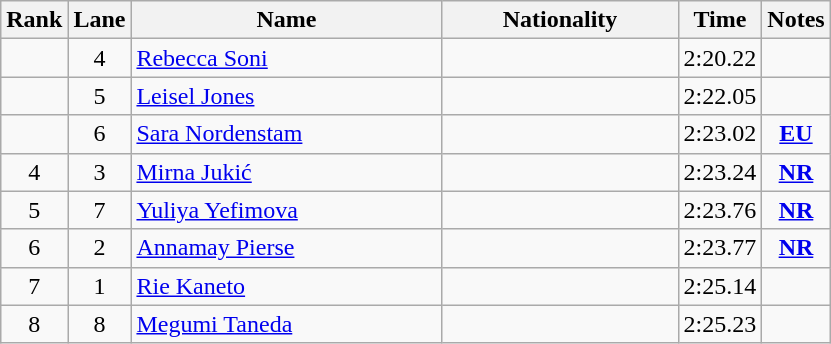<table class="wikitable sortable" style="text-align:center">
<tr>
<th>Rank</th>
<th>Lane</th>
<th width=200>Name</th>
<th width=150>Nationality</th>
<th>Time</th>
<th>Notes</th>
</tr>
<tr>
<td></td>
<td>4</td>
<td align=left><a href='#'>Rebecca Soni</a></td>
<td align=left></td>
<td>2:20.22</td>
<td></td>
</tr>
<tr>
<td></td>
<td>5</td>
<td align=left><a href='#'>Leisel Jones</a></td>
<td align=left></td>
<td>2:22.05</td>
<td></td>
</tr>
<tr>
<td></td>
<td>6</td>
<td align=left><a href='#'>Sara Nordenstam</a></td>
<td align=left></td>
<td>2:23.02</td>
<td><strong><a href='#'>EU</a></strong></td>
</tr>
<tr>
<td>4</td>
<td>3</td>
<td align=left><a href='#'>Mirna Jukić</a></td>
<td align=left></td>
<td>2:23.24</td>
<td><strong><a href='#'>NR</a></strong></td>
</tr>
<tr>
<td>5</td>
<td>7</td>
<td align=left><a href='#'>Yuliya Yefimova</a></td>
<td align=left></td>
<td>2:23.76</td>
<td><strong><a href='#'>NR</a></strong></td>
</tr>
<tr>
<td>6</td>
<td>2</td>
<td align=left><a href='#'>Annamay Pierse</a></td>
<td align=left></td>
<td>2:23.77</td>
<td><strong><a href='#'>NR</a></strong></td>
</tr>
<tr>
<td>7</td>
<td>1</td>
<td align=left><a href='#'>Rie Kaneto</a></td>
<td align=left></td>
<td>2:25.14</td>
<td></td>
</tr>
<tr>
<td>8</td>
<td>8</td>
<td align=left><a href='#'>Megumi Taneda</a></td>
<td align=left></td>
<td>2:25.23</td>
<td></td>
</tr>
</table>
